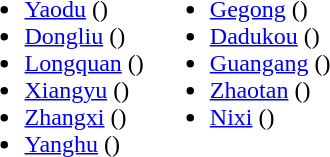<table>
<tr>
<td valign="top"><br><ul><li><a href='#'>Yaodu</a> ()</li><li><a href='#'>Dongliu</a> ()</li><li><a href='#'>Longquan</a> ()</li><li><a href='#'>Xiangyu</a> ()</li><li><a href='#'>Zhangxi</a> ()</li><li><a href='#'>Yanghu</a> ()</li></ul></td>
<td valign="top"><br><ul><li><a href='#'>Gegong</a> ()</li><li><a href='#'>Dadukou</a> ()</li><li><a href='#'>Guangang</a> ()</li><li><a href='#'>Zhaotan</a> ()</li><li><a href='#'>Nixi</a> ()</li></ul></td>
</tr>
</table>
